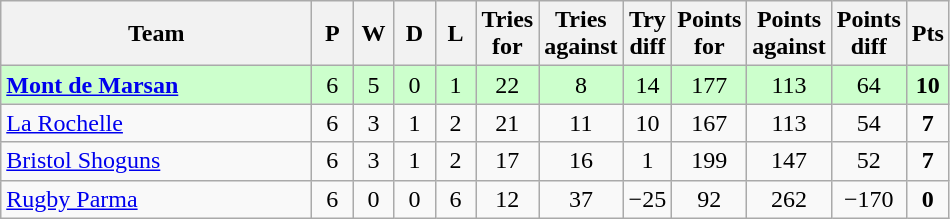<table class="wikitable" style="text-align: center;">
<tr>
<th width="200">Team</th>
<th width="20">P</th>
<th width="20">W</th>
<th width="20">D</th>
<th width="20">L</th>
<th width="20">Tries for</th>
<th width="20">Tries against</th>
<th width="20">Try diff</th>
<th width="20">Points for</th>
<th width="20">Points against</th>
<th width="25">Points diff</th>
<th width="20">Pts</th>
</tr>
<tr bgcolor="#ccffcc">
<td align="left"> <strong><a href='#'>Mont de Marsan</a></strong></td>
<td>6</td>
<td>5</td>
<td>0</td>
<td>1</td>
<td>22</td>
<td>8</td>
<td>14</td>
<td>177</td>
<td>113</td>
<td>64</td>
<td><strong>10</strong></td>
</tr>
<tr>
<td align="left"> <a href='#'>La Rochelle</a></td>
<td>6</td>
<td>3</td>
<td>1</td>
<td>2</td>
<td>21</td>
<td>11</td>
<td>10</td>
<td>167</td>
<td>113</td>
<td>54</td>
<td><strong>7</strong></td>
</tr>
<tr>
<td align="left"> <a href='#'>Bristol Shoguns</a></td>
<td>6</td>
<td>3</td>
<td>1</td>
<td>2</td>
<td>17</td>
<td>16</td>
<td>1</td>
<td>199</td>
<td>147</td>
<td>52</td>
<td><strong>7</strong></td>
</tr>
<tr>
<td align="left"> <a href='#'>Rugby Parma</a></td>
<td>6</td>
<td>0</td>
<td>0</td>
<td>6</td>
<td>12</td>
<td>37</td>
<td>−25</td>
<td>92</td>
<td>262</td>
<td>−170</td>
<td><strong>0</strong></td>
</tr>
</table>
